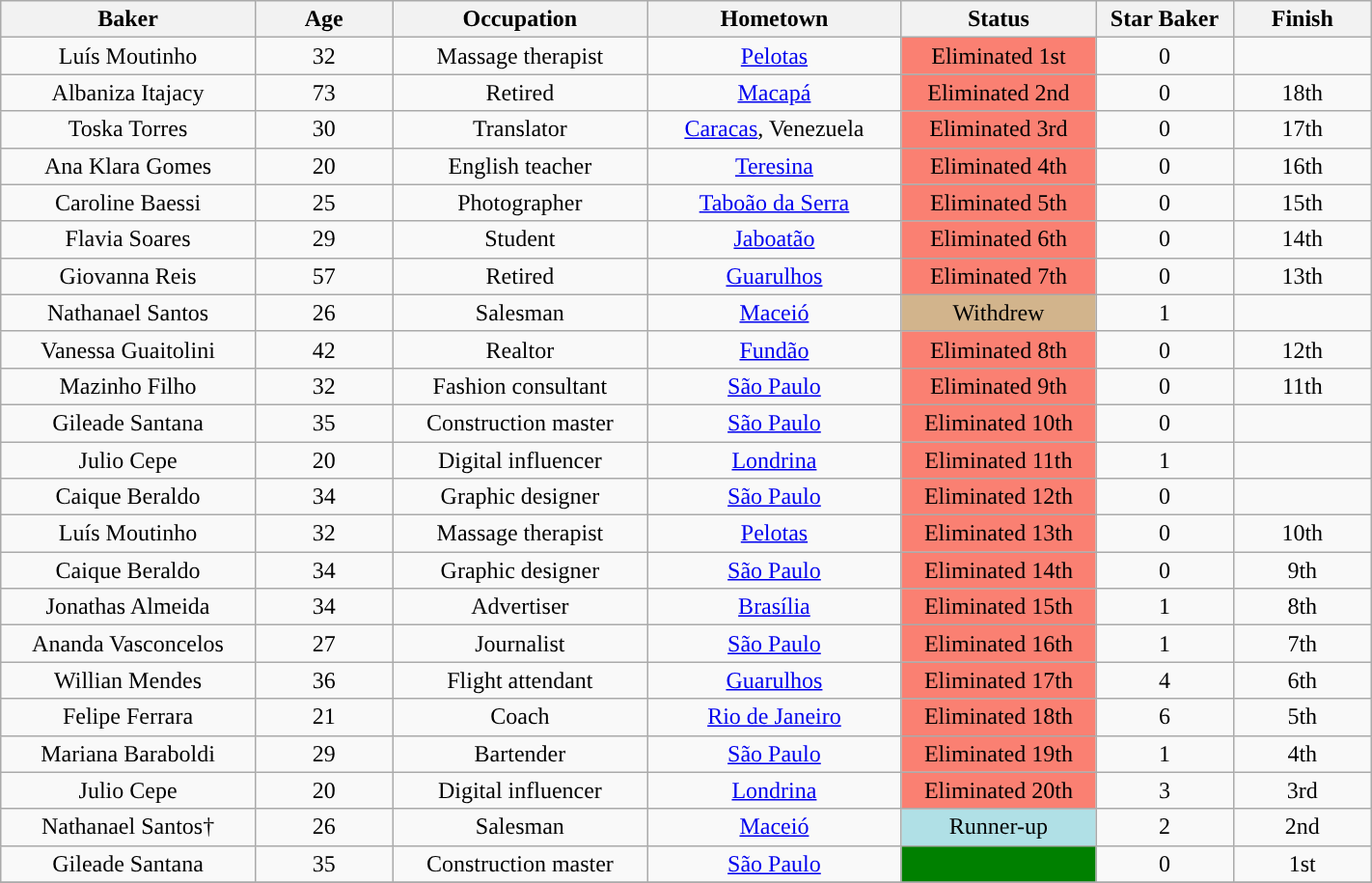<table class="wikitable" style="text-align:center; font-size:100%; width: 75%">
<tr>
<th width="14.4%">Baker</th>
<th width="07.8%">Age</th>
<th width="14.4%">Occupation</th>
<th width="14.4%">Hometown</th>
<th width="11.0%">Status</th>
<th width="07.8%">Star Baker</th>
<th width="07.8%">Finish</th>
</tr>
<tr>
<td>Luís Moutinho</td>
<td>32</td>
<td>Massage therapist</td>
<td><a href='#'>Pelotas</a></td>
<td bgcolor=FA8072>Eliminated 1st</td>
<td>0</td>
<td></td>
</tr>
<tr>
<td>Albaniza Itajacy</td>
<td>73</td>
<td>Retired</td>
<td><a href='#'>Macapá</a></td>
<td bgcolor=FA8072>Eliminated  2nd</td>
<td>0</td>
<td>18th</td>
</tr>
<tr>
<td>Toska Torres</td>
<td>30</td>
<td>Translator</td>
<td><a href='#'>Caracas</a>, Venezuela</td>
<td bgcolor=FA8072>Eliminated 3rd</td>
<td>0</td>
<td>17th</td>
</tr>
<tr>
<td>Ana Klara Gomes</td>
<td>20</td>
<td>English teacher</td>
<td><a href='#'>Teresina</a></td>
<td bgcolor=FA8072>Eliminated 4th</td>
<td>0</td>
<td>16th</td>
</tr>
<tr>
<td>Caroline Baessi</td>
<td>25</td>
<td>Photographer</td>
<td><a href='#'>Taboão da Serra</a></td>
<td bgcolor=FA8072>Eliminated 5th</td>
<td>0</td>
<td>15th</td>
</tr>
<tr>
<td>Flavia Soares</td>
<td>29</td>
<td>Student</td>
<td><a href='#'>Jaboatão</a></td>
<td bgcolor=FA8072>Eliminated 6th</td>
<td>0</td>
<td>14th</td>
</tr>
<tr>
<td>Giovanna Reis</td>
<td>57</td>
<td>Retired</td>
<td><a href='#'>Guarulhos</a></td>
<td bgcolor=FA8072>Eliminated 7th</td>
<td>0</td>
<td>13th</td>
</tr>
<tr>
<td>Nathanael Santos</td>
<td>26</td>
<td>Salesman</td>
<td><a href='#'>Maceió</a></td>
<td bgcolor=D2B48C>Withdrew</td>
<td>1</td>
<td></td>
</tr>
<tr>
<td>Vanessa Guaitolini</td>
<td>42</td>
<td>Realtor</td>
<td><a href='#'>Fundão</a></td>
<td bgcolor=FA8072>Eliminated 8th</td>
<td>0</td>
<td>12th</td>
</tr>
<tr>
<td>Mazinho Filho</td>
<td>32</td>
<td>Fashion consultant</td>
<td><a href='#'>São Paulo</a></td>
<td bgcolor=FA8072>Eliminated 9th</td>
<td>0</td>
<td>11th</td>
</tr>
<tr>
<td>Gileade Santana</td>
<td>35</td>
<td>Construction master</td>
<td><a href='#'>São Paulo</a></td>
<td bgcolor=FA8072>Eliminated 10th</td>
<td>0</td>
<td></td>
</tr>
<tr>
<td>Julio Cepe</td>
<td>20</td>
<td>Digital influencer</td>
<td><a href='#'>Londrina</a></td>
<td bgcolor=FA8072>Eliminated 11th</td>
<td>1</td>
<td></td>
</tr>
<tr>
<td>Caique Beraldo</td>
<td>34</td>
<td>Graphic designer</td>
<td><a href='#'>São Paulo</a></td>
<td bgcolor=FA8072>Eliminated 12th</td>
<td>0</td>
<td></td>
</tr>
<tr>
<td>Luís Moutinho</td>
<td>32</td>
<td>Massage therapist</td>
<td><a href='#'>Pelotas</a></td>
<td bgcolor=FA8072>Eliminated 13th</td>
<td>0</td>
<td>10th</td>
</tr>
<tr>
<td>Caique Beraldo</td>
<td>34</td>
<td>Graphic designer</td>
<td><a href='#'>São Paulo</a></td>
<td bgcolor=FA8072>Eliminated 14th</td>
<td>0</td>
<td>9th</td>
</tr>
<tr>
<td>Jonathas Almeida</td>
<td>34</td>
<td>Advertiser</td>
<td><a href='#'>Brasília</a></td>
<td bgcolor=FA8072>Eliminated 15th</td>
<td>1</td>
<td>8th</td>
</tr>
<tr>
<td>Ananda Vasconcelos</td>
<td>27</td>
<td>Journalist</td>
<td><a href='#'>São Paulo</a></td>
<td bgcolor=FA8072>Eliminated 16th</td>
<td>1</td>
<td>7th</td>
</tr>
<tr>
<td>Willian Mendes</td>
<td>36</td>
<td>Flight attendant</td>
<td><a href='#'>Guarulhos</a></td>
<td bgcolor=FA8072>Eliminated 17th</td>
<td>4</td>
<td>6th</td>
</tr>
<tr>
<td>Felipe Ferrara</td>
<td>21</td>
<td>Coach</td>
<td><a href='#'>Rio de Janeiro</a></td>
<td bgcolor=FA8072>Eliminated 18th</td>
<td>6</td>
<td>5th</td>
</tr>
<tr>
<td>Mariana Baraboldi</td>
<td>29</td>
<td>Bartender</td>
<td><a href='#'>São Paulo</a></td>
<td bgcolor=FA8072>Eliminated 19th</td>
<td>1</td>
<td>4th</td>
</tr>
<tr>
<td>Julio Cepe</td>
<td>20</td>
<td>Digital influencer</td>
<td><a href='#'>Londrina</a></td>
<td bgcolor=FA8072>Eliminated 20th</td>
<td>3</td>
<td>3rd</td>
</tr>
<tr>
<td>Nathanael Santos†</td>
<td>26</td>
<td>Salesman</td>
<td><a href='#'>Maceió</a></td>
<td bgcolor=B0E0E6>Runner-up</td>
<td>2</td>
<td>2nd</td>
</tr>
<tr>
<td>Gileade Santana</td>
<td>35</td>
<td>Construction master</td>
<td><a href='#'>São Paulo</a></td>
<td bgcolor=008000></td>
<td>0</td>
<td>1st</td>
</tr>
<tr>
</tr>
</table>
